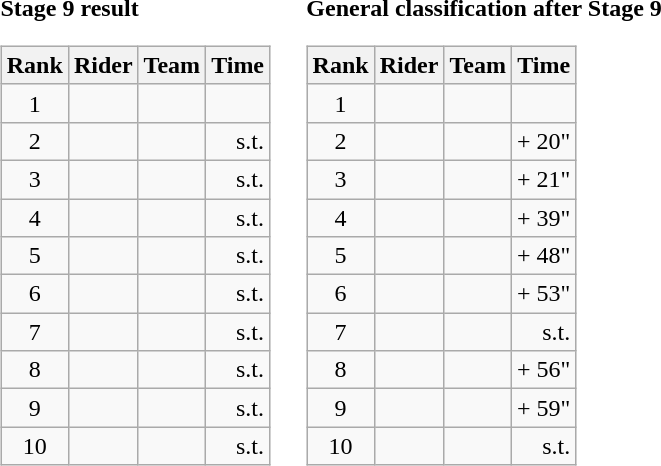<table>
<tr>
<td><strong>Stage 9 result</strong><br><table class="wikitable">
<tr>
<th scope="col">Rank</th>
<th scope="col">Rider</th>
<th scope="col">Team</th>
<th scope="col">Time</th>
</tr>
<tr>
<td style="text-align:center;">1</td>
<td></td>
<td></td>
<td style="text-align:right;"></td>
</tr>
<tr>
<td style="text-align:center;">2</td>
<td></td>
<td></td>
<td style="text-align:right;">s.t.</td>
</tr>
<tr>
<td style="text-align:center;">3</td>
<td></td>
<td></td>
<td style="text-align:right;">s.t.</td>
</tr>
<tr>
<td style="text-align:center;">4</td>
<td></td>
<td></td>
<td style="text-align:right;">s.t.</td>
</tr>
<tr>
<td style="text-align:center;">5</td>
<td></td>
<td></td>
<td style="text-align:right;">s.t.</td>
</tr>
<tr>
<td style="text-align:center;">6</td>
<td></td>
<td></td>
<td style="text-align:right;">s.t.</td>
</tr>
<tr>
<td style="text-align:center;">7</td>
<td></td>
<td></td>
<td style="text-align:right;">s.t.</td>
</tr>
<tr>
<td style="text-align:center;">8</td>
<td></td>
<td></td>
<td style="text-align:right;">s.t.</td>
</tr>
<tr>
<td style="text-align:center;">9</td>
<td></td>
<td></td>
<td style="text-align:right;">s.t.</td>
</tr>
<tr>
<td style="text-align:center;">10</td>
<td></td>
<td></td>
<td style="text-align:right;">s.t.</td>
</tr>
</table>
</td>
<td></td>
<td><strong>General classification after Stage 9</strong><br><table class="wikitable">
<tr>
<th scope="col">Rank</th>
<th scope="col">Rider</th>
<th scope="col">Team</th>
<th scope="col">Time</th>
</tr>
<tr>
<td style="text-align:center;">1</td>
<td></td>
<td></td>
<td style="text-align:right;"></td>
</tr>
<tr>
<td style="text-align:center;">2</td>
<td></td>
<td></td>
<td style="text-align:right;">+ 20"</td>
</tr>
<tr>
<td style="text-align:center;">3</td>
<td></td>
<td></td>
<td style="text-align:right;">+ 21"</td>
</tr>
<tr>
<td style="text-align:center;">4</td>
<td></td>
<td></td>
<td style="text-align:right;">+ 39"</td>
</tr>
<tr>
<td style="text-align:center;">5</td>
<td></td>
<td></td>
<td style="text-align:right;">+ 48"</td>
</tr>
<tr>
<td style="text-align:center;">6</td>
<td></td>
<td></td>
<td style="text-align:right;">+ 53"</td>
</tr>
<tr>
<td style="text-align:center;">7</td>
<td></td>
<td></td>
<td style="text-align:right;">s.t.</td>
</tr>
<tr>
<td style="text-align:center;">8</td>
<td></td>
<td></td>
<td style="text-align:right;">+ 56"</td>
</tr>
<tr>
<td style="text-align:center;">9</td>
<td></td>
<td></td>
<td style="text-align:right;">+ 59"</td>
</tr>
<tr>
<td style="text-align:center;">10</td>
<td></td>
<td></td>
<td style="text-align:right;">s.t.</td>
</tr>
</table>
</td>
</tr>
</table>
